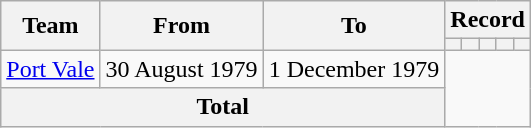<table class=wikitable style="text-align: center">
<tr>
<th rowspan=2>Team</th>
<th rowspan=2>From</th>
<th rowspan=2>To</th>
<th colspan=5>Record</th>
</tr>
<tr>
<th></th>
<th></th>
<th></th>
<th></th>
<th></th>
</tr>
<tr>
<td align=left><a href='#'>Port Vale</a></td>
<td align=left>30 August 1979</td>
<td align=left>1 December 1979<br></td>
</tr>
<tr>
<th colspan=3>Total<br></th>
</tr>
</table>
